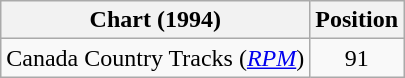<table class="wikitable sortable">
<tr>
<th scope="col">Chart (1994)</th>
<th scope="col">Position</th>
</tr>
<tr>
<td>Canada Country Tracks (<em><a href='#'>RPM</a></em>)</td>
<td align="center">91</td>
</tr>
</table>
